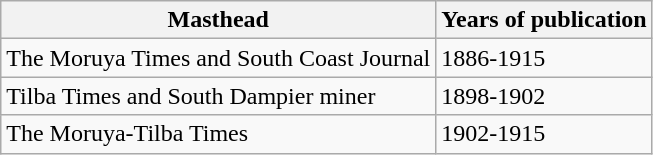<table class="wikitable sortable">
<tr>
<th>Masthead</th>
<th>Years of publication</th>
</tr>
<tr>
<td>The Moruya Times and South Coast Journal</td>
<td>1886-1915</td>
</tr>
<tr>
<td>Tilba Times and South Dampier miner</td>
<td>1898-1902</td>
</tr>
<tr>
<td>The Moruya-Tilba Times</td>
<td>1902-1915</td>
</tr>
</table>
